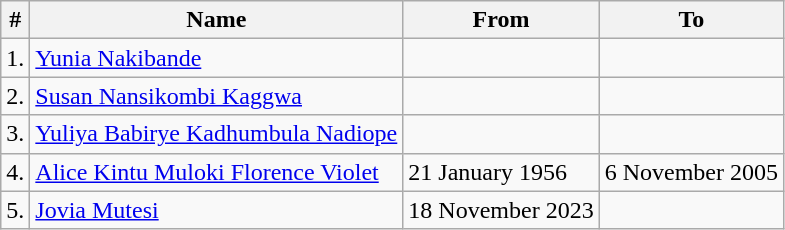<table class="wikitable">
<tr>
<th>#</th>
<th>Name</th>
<th>From</th>
<th>To</th>
</tr>
<tr>
<td>1.</td>
<td><a href='#'>Yunia Nakibande</a></td>
<td></td>
<td></td>
</tr>
<tr>
<td>2.</td>
<td><a href='#'>Susan Nansikombi Kaggwa</a></td>
<td></td>
<td></td>
</tr>
<tr>
<td>3.</td>
<td><a href='#'>Yuliya Babirye Kadhumbula Nadiope</a></td>
<td></td>
<td></td>
</tr>
<tr>
<td>4.</td>
<td><a href='#'>Alice Kintu Muloki Florence Violet</a></td>
<td>21 January 1956</td>
<td>6 November 2005</td>
</tr>
<tr>
<td>5.</td>
<td><a href='#'>Jovia Mutesi</a></td>
<td>18 November 2023</td>
<td></td>
</tr>
</table>
